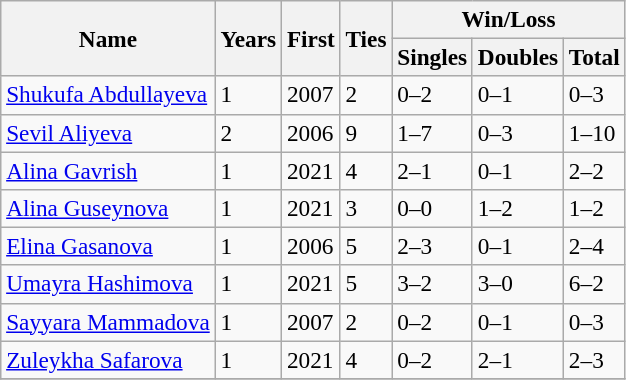<table class="wikitable sortable" style=font-size:97%>
<tr align="center">
<th rowspan="2">Name</th>
<th rowspan="2">Years</th>
<th rowspan="2">First</th>
<th rowspan="2">Ties</th>
<th class="unsortable" colspan="3">Win/Loss</th>
</tr>
<tr>
<th>Singles</th>
<th>Doubles</th>
<th>Total</th>
</tr>
<tr>
<td><a href='#'>Shukufa Abdullayeva</a></td>
<td>1</td>
<td>2007</td>
<td>2</td>
<td>0–2</td>
<td>0–1</td>
<td>0–3</td>
</tr>
<tr>
<td><a href='#'>Sevil Aliyeva</a></td>
<td>2</td>
<td>2006</td>
<td>9</td>
<td>1–7</td>
<td>0–3</td>
<td>1–10</td>
</tr>
<tr>
<td><a href='#'>Alina Gavrish</a></td>
<td>1</td>
<td>2021</td>
<td>4</td>
<td>2–1</td>
<td>0–1</td>
<td>2–2</td>
</tr>
<tr>
<td><a href='#'>Alina Guseynova</a></td>
<td>1</td>
<td>2021</td>
<td>3</td>
<td>0–0</td>
<td>1–2</td>
<td>1–2</td>
</tr>
<tr>
<td><a href='#'>Elina Gasanova</a></td>
<td>1</td>
<td>2006</td>
<td>5</td>
<td>2–3</td>
<td>0–1</td>
<td>2–4</td>
</tr>
<tr>
<td><a href='#'>Umayra Hashimova</a></td>
<td>1</td>
<td>2021</td>
<td>5</td>
<td>3–2</td>
<td>3–0</td>
<td>6–2</td>
</tr>
<tr>
<td><a href='#'>Sayyara Mammadova</a></td>
<td>1</td>
<td>2007</td>
<td>2</td>
<td>0–2</td>
<td>0–1</td>
<td>0–3</td>
</tr>
<tr>
<td><a href='#'>Zuleykha Safarova</a></td>
<td>1</td>
<td>2021</td>
<td>4</td>
<td>0–2</td>
<td>2–1</td>
<td>2–3</td>
</tr>
<tr>
</tr>
</table>
